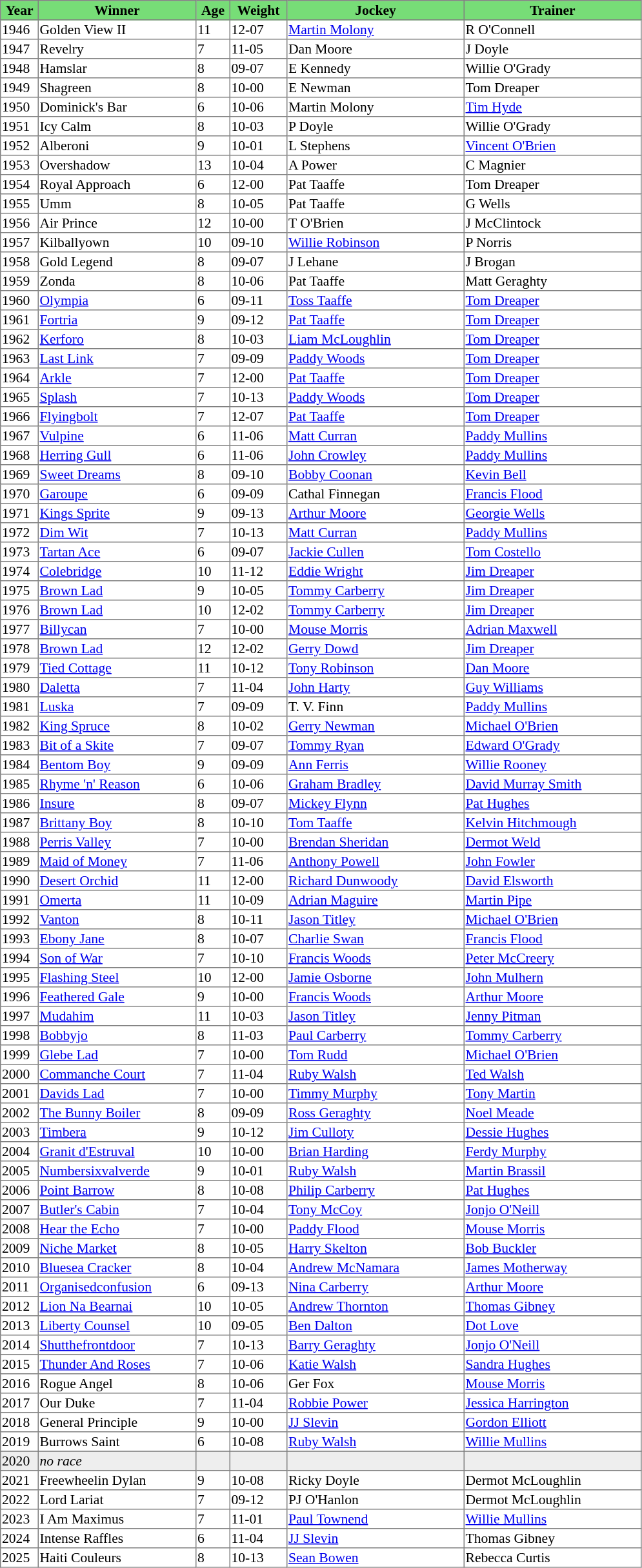<table class = "sortable" | border="1" style="border-collapse: collapse; font-size:90%">
<tr bgcolor="#77dd77" align="center">
<th width="36px"><strong>Year</strong><br></th>
<th width="160px"><strong>Winner</strong><br></th>
<th width="32px"><strong>Age</strong><br></th>
<th width="56px"><strong>Weight</strong><br></th>
<th width="180px"><strong>Jockey</strong><br></th>
<th width="180px"><strong>Trainer</strong><br></th>
</tr>
<tr>
<td>1946</td>
<td>Golden View II</td>
<td>11</td>
<td>12-07</td>
<td><a href='#'>Martin Molony</a></td>
<td>R O'Connell</td>
</tr>
<tr>
<td>1947</td>
<td>Revelry</td>
<td>7</td>
<td>11-05</td>
<td>Dan Moore</td>
<td>J Doyle</td>
</tr>
<tr>
<td>1948</td>
<td>Hamslar</td>
<td>8</td>
<td>09-07</td>
<td>E Kennedy</td>
<td>Willie O'Grady</td>
</tr>
<tr>
<td>1949</td>
<td>Shagreen</td>
<td>8</td>
<td>10-00</td>
<td>E Newman</td>
<td>Tom Dreaper</td>
</tr>
<tr>
<td>1950</td>
<td>Dominick's Bar</td>
<td>6</td>
<td>10-06</td>
<td>Martin Molony</td>
<td><a href='#'>Tim Hyde</a></td>
</tr>
<tr>
<td>1951</td>
<td>Icy Calm</td>
<td>8</td>
<td>10-03</td>
<td>P Doyle</td>
<td>Willie O'Grady</td>
</tr>
<tr>
<td>1952</td>
<td>Alberoni</td>
<td>9</td>
<td>10-01</td>
<td>L Stephens</td>
<td><a href='#'>Vincent O'Brien</a></td>
</tr>
<tr>
<td>1953</td>
<td>Overshadow</td>
<td>13</td>
<td>10-04</td>
<td>A Power</td>
<td>C Magnier</td>
</tr>
<tr>
<td>1954</td>
<td>Royal Approach</td>
<td>6</td>
<td>12-00</td>
<td>Pat Taaffe</td>
<td>Tom Dreaper</td>
</tr>
<tr>
<td>1955</td>
<td>Umm</td>
<td>8</td>
<td>10-05</td>
<td>Pat Taaffe</td>
<td>G Wells</td>
</tr>
<tr>
<td>1956</td>
<td>Air Prince</td>
<td>12</td>
<td>10-00</td>
<td>T O'Brien</td>
<td>J McClintock</td>
</tr>
<tr>
<td>1957</td>
<td>Kilballyown</td>
<td>10</td>
<td>09-10</td>
<td><a href='#'>Willie Robinson</a></td>
<td>P Norris</td>
</tr>
<tr>
<td>1958</td>
<td>Gold Legend</td>
<td>8</td>
<td>09-07</td>
<td>J Lehane</td>
<td>J Brogan</td>
</tr>
<tr>
<td>1959</td>
<td>Zonda</td>
<td>8</td>
<td>10-06</td>
<td>Pat Taaffe</td>
<td>Matt Geraghty</td>
</tr>
<tr>
<td>1960</td>
<td><a href='#'>Olympia</a></td>
<td>6</td>
<td>09-11</td>
<td><a href='#'>Toss Taaffe</a></td>
<td><a href='#'>Tom Dreaper</a></td>
</tr>
<tr>
<td>1961</td>
<td><a href='#'>Fortria</a></td>
<td>9</td>
<td>09-12</td>
<td><a href='#'>Pat Taaffe</a></td>
<td><a href='#'>Tom Dreaper</a></td>
</tr>
<tr>
<td>1962</td>
<td><a href='#'>Kerforo</a></td>
<td>8</td>
<td>10-03</td>
<td><a href='#'>Liam McLoughlin</a></td>
<td><a href='#'>Tom Dreaper</a></td>
</tr>
<tr>
<td>1963</td>
<td><a href='#'>Last Link</a></td>
<td>7</td>
<td>09-09</td>
<td><a href='#'>Paddy Woods</a></td>
<td><a href='#'>Tom Dreaper</a></td>
</tr>
<tr>
<td>1964</td>
<td><a href='#'>Arkle</a></td>
<td>7</td>
<td>12-00</td>
<td><a href='#'>Pat Taaffe</a></td>
<td><a href='#'>Tom Dreaper</a></td>
</tr>
<tr>
<td>1965</td>
<td><a href='#'>Splash</a></td>
<td>7</td>
<td>10-13</td>
<td><a href='#'>Paddy Woods</a></td>
<td><a href='#'>Tom Dreaper</a></td>
</tr>
<tr>
<td>1966</td>
<td><a href='#'>Flyingbolt</a></td>
<td>7</td>
<td>12-07</td>
<td><a href='#'>Pat Taaffe</a></td>
<td><a href='#'>Tom Dreaper</a></td>
</tr>
<tr>
<td>1967</td>
<td><a href='#'>Vulpine</a></td>
<td>6</td>
<td>11-06</td>
<td><a href='#'>Matt Curran</a></td>
<td><a href='#'>Paddy Mullins</a></td>
</tr>
<tr>
<td>1968</td>
<td><a href='#'>Herring Gull</a></td>
<td>6</td>
<td>11-06</td>
<td><a href='#'>John Crowley</a></td>
<td><a href='#'>Paddy Mullins</a></td>
</tr>
<tr>
<td>1969</td>
<td><a href='#'>Sweet Dreams</a></td>
<td>8</td>
<td>09-10</td>
<td><a href='#'>Bobby Coonan</a></td>
<td><a href='#'>Kevin Bell</a></td>
</tr>
<tr>
<td>1970</td>
<td><a href='#'>Garoupe</a></td>
<td>6</td>
<td>09-09</td>
<td>Cathal Finnegan</td>
<td><a href='#'>Francis Flood</a></td>
</tr>
<tr>
<td>1971</td>
<td><a href='#'>Kings Sprite</a></td>
<td>9</td>
<td>09-13</td>
<td><a href='#'>Arthur Moore</a></td>
<td><a href='#'>Georgie Wells</a></td>
</tr>
<tr>
<td>1972</td>
<td><a href='#'>Dim Wit</a></td>
<td>7</td>
<td>10-13</td>
<td><a href='#'>Matt Curran</a></td>
<td><a href='#'>Paddy Mullins</a></td>
</tr>
<tr>
<td>1973</td>
<td><a href='#'>Tartan Ace</a></td>
<td>6</td>
<td>09-07</td>
<td><a href='#'>Jackie Cullen</a></td>
<td><a href='#'>Tom Costello</a></td>
</tr>
<tr>
<td>1974</td>
<td><a href='#'>Colebridge</a></td>
<td>10</td>
<td>11-12</td>
<td><a href='#'>Eddie Wright</a></td>
<td><a href='#'>Jim Dreaper</a></td>
</tr>
<tr>
<td>1975</td>
<td><a href='#'>Brown Lad</a></td>
<td>9</td>
<td>10-05</td>
<td><a href='#'>Tommy Carberry</a></td>
<td><a href='#'>Jim Dreaper</a></td>
</tr>
<tr>
<td>1976</td>
<td><a href='#'>Brown Lad</a></td>
<td>10</td>
<td>12-02</td>
<td><a href='#'>Tommy Carberry</a></td>
<td><a href='#'>Jim Dreaper</a></td>
</tr>
<tr>
<td>1977</td>
<td><a href='#'>Billycan</a></td>
<td>7</td>
<td>10-00</td>
<td><a href='#'>Mouse Morris</a></td>
<td><a href='#'>Adrian Maxwell</a></td>
</tr>
<tr>
<td>1978</td>
<td><a href='#'>Brown Lad</a></td>
<td>12</td>
<td>12-02</td>
<td><a href='#'>Gerry Dowd</a></td>
<td><a href='#'>Jim Dreaper</a></td>
</tr>
<tr>
<td>1979</td>
<td><a href='#'>Tied Cottage</a></td>
<td>11</td>
<td>10-12</td>
<td><a href='#'>Tony Robinson</a></td>
<td><a href='#'>Dan Moore</a></td>
</tr>
<tr>
<td>1980</td>
<td><a href='#'>Daletta</a></td>
<td>7</td>
<td>11-04</td>
<td><a href='#'>John Harty</a></td>
<td><a href='#'>Guy Williams</a></td>
</tr>
<tr>
<td>1981</td>
<td><a href='#'>Luska</a></td>
<td>7</td>
<td>09-09</td>
<td>T. V. Finn</td>
<td><a href='#'>Paddy Mullins</a></td>
</tr>
<tr>
<td>1982</td>
<td><a href='#'>King Spruce</a></td>
<td>8</td>
<td>10-02</td>
<td><a href='#'>Gerry Newman</a></td>
<td><a href='#'>Michael O'Brien</a></td>
</tr>
<tr>
<td>1983</td>
<td><a href='#'>Bit of a Skite</a></td>
<td>7</td>
<td>09-07</td>
<td><a href='#'>Tommy Ryan</a></td>
<td><a href='#'>Edward O'Grady</a></td>
</tr>
<tr>
<td>1984</td>
<td><a href='#'>Bentom Boy</a></td>
<td>9</td>
<td>09-09</td>
<td><a href='#'>Ann Ferris</a></td>
<td><a href='#'>Willie Rooney</a></td>
</tr>
<tr>
<td>1985</td>
<td><a href='#'>Rhyme 'n' Reason</a></td>
<td>6</td>
<td>10-06</td>
<td><a href='#'>Graham Bradley</a></td>
<td><a href='#'>David Murray Smith</a></td>
</tr>
<tr>
<td>1986</td>
<td><a href='#'>Insure</a></td>
<td>8</td>
<td>09-07</td>
<td><a href='#'>Mickey Flynn</a></td>
<td><a href='#'>Pat Hughes</a></td>
</tr>
<tr>
<td>1987</td>
<td><a href='#'>Brittany Boy</a></td>
<td>8</td>
<td>10-10</td>
<td><a href='#'>Tom Taaffe</a></td>
<td><a href='#'>Kelvin Hitchmough</a></td>
</tr>
<tr>
<td>1988</td>
<td><a href='#'>Perris Valley</a></td>
<td>7</td>
<td>10-00</td>
<td><a href='#'>Brendan Sheridan</a></td>
<td><a href='#'>Dermot Weld</a></td>
</tr>
<tr>
<td>1989</td>
<td><a href='#'>Maid of Money</a></td>
<td>7</td>
<td>11-06</td>
<td><a href='#'>Anthony Powell</a></td>
<td><a href='#'>John Fowler</a></td>
</tr>
<tr>
<td>1990</td>
<td><a href='#'>Desert Orchid</a></td>
<td>11</td>
<td>12-00</td>
<td><a href='#'>Richard Dunwoody</a></td>
<td><a href='#'>David Elsworth</a></td>
</tr>
<tr>
<td>1991</td>
<td><a href='#'>Omerta</a></td>
<td>11</td>
<td>10-09</td>
<td><a href='#'>Adrian Maguire</a></td>
<td><a href='#'>Martin Pipe</a></td>
</tr>
<tr>
<td>1992</td>
<td><a href='#'>Vanton</a></td>
<td>8</td>
<td>10-11</td>
<td><a href='#'>Jason Titley</a></td>
<td><a href='#'>Michael O'Brien</a></td>
</tr>
<tr>
<td>1993</td>
<td><a href='#'>Ebony Jane</a></td>
<td>8</td>
<td>10-07</td>
<td><a href='#'>Charlie Swan</a></td>
<td><a href='#'>Francis Flood</a></td>
</tr>
<tr>
<td>1994</td>
<td><a href='#'>Son of War</a></td>
<td>7</td>
<td>10-10</td>
<td><a href='#'>Francis Woods</a></td>
<td><a href='#'>Peter McCreery</a></td>
</tr>
<tr>
<td>1995</td>
<td><a href='#'>Flashing Steel</a></td>
<td>10</td>
<td>12-00</td>
<td><a href='#'>Jamie Osborne</a></td>
<td><a href='#'>John Mulhern</a></td>
</tr>
<tr>
<td>1996</td>
<td><a href='#'>Feathered Gale</a></td>
<td>9</td>
<td>10-00</td>
<td><a href='#'>Francis Woods</a></td>
<td><a href='#'>Arthur Moore</a></td>
</tr>
<tr>
<td>1997</td>
<td><a href='#'>Mudahim</a></td>
<td>11</td>
<td>10-03</td>
<td><a href='#'>Jason Titley</a></td>
<td><a href='#'>Jenny Pitman</a></td>
</tr>
<tr>
<td>1998</td>
<td><a href='#'>Bobbyjo</a></td>
<td>8</td>
<td>11-03</td>
<td><a href='#'>Paul Carberry</a></td>
<td><a href='#'>Tommy Carberry</a></td>
</tr>
<tr>
<td>1999</td>
<td><a href='#'>Glebe Lad</a></td>
<td>7</td>
<td>10-00</td>
<td><a href='#'>Tom Rudd</a></td>
<td><a href='#'>Michael O'Brien</a></td>
</tr>
<tr>
<td>2000</td>
<td><a href='#'>Commanche Court</a></td>
<td>7</td>
<td>11-04</td>
<td><a href='#'>Ruby Walsh</a></td>
<td><a href='#'>Ted Walsh</a></td>
</tr>
<tr>
<td>2001</td>
<td><a href='#'>Davids Lad</a></td>
<td>7</td>
<td>10-00</td>
<td><a href='#'>Timmy Murphy</a></td>
<td><a href='#'>Tony Martin</a></td>
</tr>
<tr>
<td>2002</td>
<td><a href='#'>The Bunny Boiler</a></td>
<td>8</td>
<td>09-09</td>
<td><a href='#'>Ross Geraghty</a></td>
<td><a href='#'>Noel Meade</a></td>
</tr>
<tr>
<td>2003</td>
<td><a href='#'>Timbera</a></td>
<td>9</td>
<td>10-12</td>
<td><a href='#'>Jim Culloty</a></td>
<td><a href='#'>Dessie Hughes</a></td>
</tr>
<tr>
<td>2004</td>
<td><a href='#'>Granit d'Estruval</a></td>
<td>10</td>
<td>10-00</td>
<td><a href='#'>Brian Harding</a></td>
<td><a href='#'>Ferdy Murphy</a></td>
</tr>
<tr>
<td>2005</td>
<td><a href='#'>Numbersixvalverde</a></td>
<td>9</td>
<td>10-01</td>
<td><a href='#'>Ruby Walsh</a></td>
<td><a href='#'>Martin Brassil</a></td>
</tr>
<tr>
<td>2006</td>
<td><a href='#'>Point Barrow</a></td>
<td>8</td>
<td>10-08</td>
<td><a href='#'>Philip Carberry</a></td>
<td><a href='#'>Pat Hughes</a></td>
</tr>
<tr>
<td>2007</td>
<td><a href='#'>Butler's Cabin</a></td>
<td>7</td>
<td>10-04</td>
<td><a href='#'>Tony McCoy</a></td>
<td><a href='#'>Jonjo O'Neill</a></td>
</tr>
<tr>
<td>2008</td>
<td><a href='#'>Hear the Echo</a></td>
<td>7</td>
<td>10-00</td>
<td><a href='#'>Paddy Flood</a></td>
<td><a href='#'>Mouse Morris</a></td>
</tr>
<tr>
<td>2009</td>
<td><a href='#'>Niche Market</a></td>
<td>8</td>
<td>10-05</td>
<td><a href='#'>Harry Skelton</a></td>
<td><a href='#'>Bob Buckler</a></td>
</tr>
<tr>
<td>2010</td>
<td><a href='#'>Bluesea Cracker</a></td>
<td>8</td>
<td>10-04</td>
<td><a href='#'>Andrew McNamara</a></td>
<td><a href='#'>James Motherway</a></td>
</tr>
<tr>
<td>2011</td>
<td><a href='#'>Organisedconfusion</a></td>
<td>6</td>
<td>09-13</td>
<td><a href='#'>Nina Carberry</a></td>
<td><a href='#'>Arthur Moore</a></td>
</tr>
<tr>
<td>2012</td>
<td><a href='#'>Lion Na Bearnai</a></td>
<td>10</td>
<td>10-05</td>
<td><a href='#'>Andrew Thornton</a></td>
<td><a href='#'>Thomas Gibney</a></td>
</tr>
<tr>
<td>2013</td>
<td><a href='#'>Liberty Counsel</a></td>
<td>10</td>
<td>09-05</td>
<td><a href='#'>Ben Dalton</a></td>
<td><a href='#'>Dot Love</a></td>
</tr>
<tr>
<td>2014</td>
<td><a href='#'>Shutthefrontdoor</a></td>
<td>7</td>
<td>10-13</td>
<td><a href='#'>Barry Geraghty</a></td>
<td><a href='#'>Jonjo O'Neill</a></td>
</tr>
<tr>
<td>2015</td>
<td><a href='#'>Thunder And Roses</a></td>
<td>7</td>
<td>10-06</td>
<td><a href='#'>Katie Walsh</a></td>
<td><a href='#'>Sandra Hughes</a></td>
</tr>
<tr>
<td>2016</td>
<td>Rogue Angel</td>
<td>8</td>
<td>10-06</td>
<td>Ger Fox</td>
<td><a href='#'>Mouse Morris</a></td>
</tr>
<tr>
<td>2017</td>
<td>Our Duke</td>
<td>7</td>
<td>11-04</td>
<td><a href='#'>Robbie Power</a></td>
<td><a href='#'>Jessica Harrington</a></td>
</tr>
<tr>
<td>2018</td>
<td>General Principle</td>
<td>9</td>
<td>10-00</td>
<td><a href='#'>JJ Slevin</a></td>
<td><a href='#'>Gordon Elliott</a></td>
</tr>
<tr>
<td>2019</td>
<td>Burrows Saint</td>
<td>6</td>
<td>10-08</td>
<td><a href='#'>Ruby Walsh</a></td>
<td><a href='#'>Willie Mullins</a></td>
</tr>
<tr>
</tr>
<tr bgcolor="#eeeeee">
<td>2020</td>
<td><em>no race</em> </td>
<td></td>
<td></td>
<td></td>
<td></td>
</tr>
<tr>
<td>2021</td>
<td>Freewheelin Dylan</td>
<td>9</td>
<td>10-08</td>
<td>Ricky Doyle</td>
<td>Dermot McLoughlin</td>
</tr>
<tr>
<td>2022</td>
<td>Lord Lariat</td>
<td>7</td>
<td>09-12</td>
<td>PJ O'Hanlon</td>
<td>Dermot McLoughlin</td>
</tr>
<tr>
<td>2023</td>
<td>I Am Maximus</td>
<td>7</td>
<td>11-01</td>
<td><a href='#'>Paul Townend</a></td>
<td><a href='#'>Willie Mullins</a></td>
</tr>
<tr>
<td>2024</td>
<td>Intense Raffles</td>
<td>6</td>
<td>11-04</td>
<td><a href='#'>JJ Slevin</a></td>
<td>Thomas Gibney</td>
</tr>
<tr>
<td>2025</td>
<td>Haiti Couleurs</td>
<td>8</td>
<td>10-13</td>
<td><a href='#'>Sean Bowen</a></td>
<td>Rebecca Curtis</td>
</tr>
</table>
